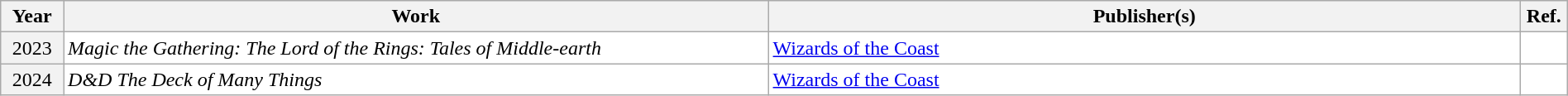<table class="sortable wikitable" width="100%" cellpadding="5" style="margin: 1em auto 1em auto">
<tr>
<th width="4%" scope="col">Year</th>
<th width="45%" scope="col">Work</th>
<th width="48%" scope="col" class="unsortable">Publisher(s)</th>
<th width="3%" scope="col" class="unsortable">Ref.</th>
</tr>
<tr style="background:#FFFFFF;">
<th scope="row" align="center" rowspan="1" style="font-weight:normal;">2023</th>
<td><em>Magic the Gathering: The Lord of the Rings: Tales of Middle-earth</em></td>
<td><a href='#'>Wizards of the Coast</a></td>
<td align="center"></td>
</tr>
<tr style="background:#FFFFFF;">
<th scope="row" align="center" rowspan="1" style="font-weight:normal;">2024</th>
<td><em>D&D The Deck of Many Things</em></td>
<td><a href='#'>Wizards of the Coast</a></td>
<td align="center"></td>
</tr>
</table>
